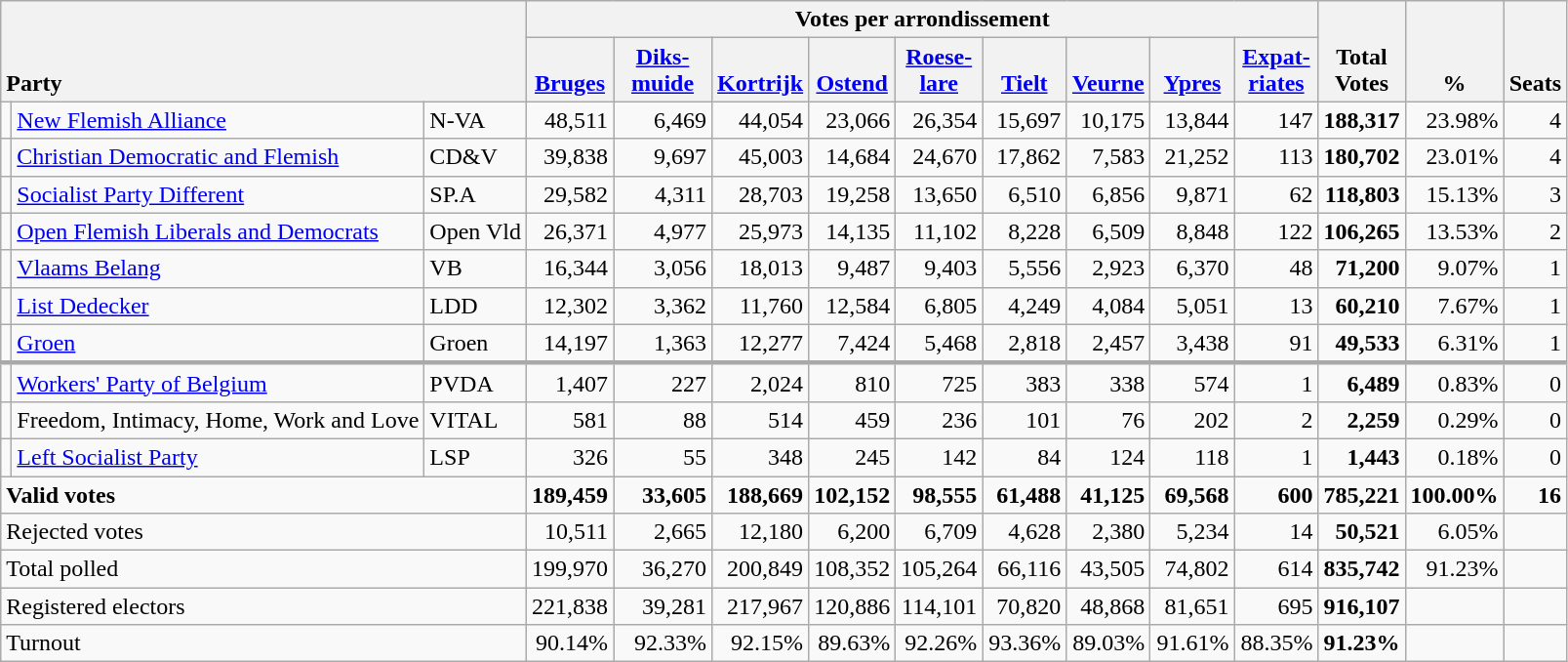<table class="wikitable" border="1" style="text-align:right;">
<tr>
<th style="text-align:left;" valign=bottom rowspan=2 colspan=3>Party</th>
<th colspan=9>Votes per arrondissement</th>
<th align=center valign=bottom rowspan=2 width="50">Total Votes</th>
<th align=center valign=bottom rowspan=2 width="50">%</th>
<th align=center valign=bottom rowspan=2>Seats</th>
</tr>
<tr>
<th align=center valign=bottom width="50"><a href='#'>Bruges</a></th>
<th align=center valign=bottom width="60"><a href='#'>Diks- muide</a></th>
<th align=center valign=bottom width="50"><a href='#'>Kortrijk</a></th>
<th align=center valign=bottom width="50"><a href='#'>Ostend</a></th>
<th align=center valign=bottom width="50"><a href='#'>Roese- lare</a></th>
<th align=center valign=bottom width="50"><a href='#'>Tielt</a></th>
<th align=center valign=bottom width="50"><a href='#'>Veurne</a></th>
<th align=center valign=bottom width="50"><a href='#'>Ypres</a></th>
<th align=center valign=bottom width="50"><a href='#'>Expat- riates</a></th>
</tr>
<tr>
<td></td>
<td align=left><a href='#'>New Flemish Alliance</a></td>
<td align=left>N-VA</td>
<td>48,511</td>
<td>6,469</td>
<td>44,054</td>
<td>23,066</td>
<td>26,354</td>
<td>15,697</td>
<td>10,175</td>
<td>13,844</td>
<td>147</td>
<td><strong>188,317</strong></td>
<td>23.98%</td>
<td>4</td>
</tr>
<tr>
<td></td>
<td align=left><a href='#'>Christian Democratic and Flemish</a></td>
<td align=left>CD&V</td>
<td>39,838</td>
<td>9,697</td>
<td>45,003</td>
<td>14,684</td>
<td>24,670</td>
<td>17,862</td>
<td>7,583</td>
<td>21,252</td>
<td>113</td>
<td><strong>180,702</strong></td>
<td>23.01%</td>
<td>4</td>
</tr>
<tr>
<td></td>
<td align=left><a href='#'>Socialist Party Different</a></td>
<td align=left>SP.A</td>
<td>29,582</td>
<td>4,311</td>
<td>28,703</td>
<td>19,258</td>
<td>13,650</td>
<td>6,510</td>
<td>6,856</td>
<td>9,871</td>
<td>62</td>
<td><strong>118,803</strong></td>
<td>15.13%</td>
<td>3</td>
</tr>
<tr>
<td></td>
<td align=left style="white-space: nowrap;"><a href='#'>Open Flemish Liberals and Democrats</a></td>
<td align=left style="white-space: nowrap;">Open Vld</td>
<td>26,371</td>
<td>4,977</td>
<td>25,973</td>
<td>14,135</td>
<td>11,102</td>
<td>8,228</td>
<td>6,509</td>
<td>8,848</td>
<td>122</td>
<td><strong>106,265</strong></td>
<td>13.53%</td>
<td>2</td>
</tr>
<tr>
<td></td>
<td align=left><a href='#'>Vlaams Belang</a></td>
<td align=left>VB</td>
<td>16,344</td>
<td>3,056</td>
<td>18,013</td>
<td>9,487</td>
<td>9,403</td>
<td>5,556</td>
<td>2,923</td>
<td>6,370</td>
<td>48</td>
<td><strong>71,200</strong></td>
<td>9.07%</td>
<td>1</td>
</tr>
<tr>
<td></td>
<td align=left><a href='#'>List Dedecker</a></td>
<td align=left>LDD</td>
<td>12,302</td>
<td>3,362</td>
<td>11,760</td>
<td>12,584</td>
<td>6,805</td>
<td>4,249</td>
<td>4,084</td>
<td>5,051</td>
<td>13</td>
<td><strong>60,210</strong></td>
<td>7.67%</td>
<td>1</td>
</tr>
<tr>
<td></td>
<td align=left><a href='#'>Groen</a></td>
<td align=left>Groen</td>
<td>14,197</td>
<td>1,363</td>
<td>12,277</td>
<td>7,424</td>
<td>5,468</td>
<td>2,818</td>
<td>2,457</td>
<td>3,438</td>
<td>91</td>
<td><strong>49,533</strong></td>
<td>6.31%</td>
<td>1</td>
</tr>
<tr style="border-top:3px solid darkgray;">
<td></td>
<td align=left><a href='#'>Workers' Party of Belgium</a></td>
<td align=left>PVDA</td>
<td>1,407</td>
<td>227</td>
<td>2,024</td>
<td>810</td>
<td>725</td>
<td>383</td>
<td>338</td>
<td>574</td>
<td>1</td>
<td><strong>6,489</strong></td>
<td>0.83%</td>
<td>0</td>
</tr>
<tr>
<td></td>
<td align=left>Freedom, Intimacy, Home, Work and Love</td>
<td align=left>VITAL</td>
<td>581</td>
<td>88</td>
<td>514</td>
<td>459</td>
<td>236</td>
<td>101</td>
<td>76</td>
<td>202</td>
<td>2</td>
<td><strong>2,259</strong></td>
<td>0.29%</td>
<td>0</td>
</tr>
<tr>
<td></td>
<td align=left><a href='#'>Left Socialist Party</a></td>
<td align=left>LSP</td>
<td>326</td>
<td>55</td>
<td>348</td>
<td>245</td>
<td>142</td>
<td>84</td>
<td>124</td>
<td>118</td>
<td>1</td>
<td><strong>1,443</strong></td>
<td>0.18%</td>
<td>0</td>
</tr>
<tr style="font-weight:bold">
<td align=left colspan=3>Valid votes</td>
<td>189,459</td>
<td>33,605</td>
<td>188,669</td>
<td>102,152</td>
<td>98,555</td>
<td>61,488</td>
<td>41,125</td>
<td>69,568</td>
<td>600</td>
<td>785,221</td>
<td>100.00%</td>
<td>16</td>
</tr>
<tr>
<td align=left colspan=3>Rejected votes</td>
<td>10,511</td>
<td>2,665</td>
<td>12,180</td>
<td>6,200</td>
<td>6,709</td>
<td>4,628</td>
<td>2,380</td>
<td>5,234</td>
<td>14</td>
<td><strong>50,521</strong></td>
<td>6.05%</td>
<td></td>
</tr>
<tr>
<td align=left colspan=3>Total polled</td>
<td>199,970</td>
<td>36,270</td>
<td>200,849</td>
<td>108,352</td>
<td>105,264</td>
<td>66,116</td>
<td>43,505</td>
<td>74,802</td>
<td>614</td>
<td><strong>835,742</strong></td>
<td>91.23%</td>
<td></td>
</tr>
<tr>
<td align=left colspan=3>Registered electors</td>
<td>221,838</td>
<td>39,281</td>
<td>217,967</td>
<td>120,886</td>
<td>114,101</td>
<td>70,820</td>
<td>48,868</td>
<td>81,651</td>
<td>695</td>
<td><strong>916,107</strong></td>
<td></td>
<td></td>
</tr>
<tr>
<td align=left colspan=3>Turnout</td>
<td>90.14%</td>
<td>92.33%</td>
<td>92.15%</td>
<td>89.63%</td>
<td>92.26%</td>
<td>93.36%</td>
<td>89.03%</td>
<td>91.61%</td>
<td>88.35%</td>
<td><strong>91.23%</strong></td>
<td></td>
<td></td>
</tr>
</table>
